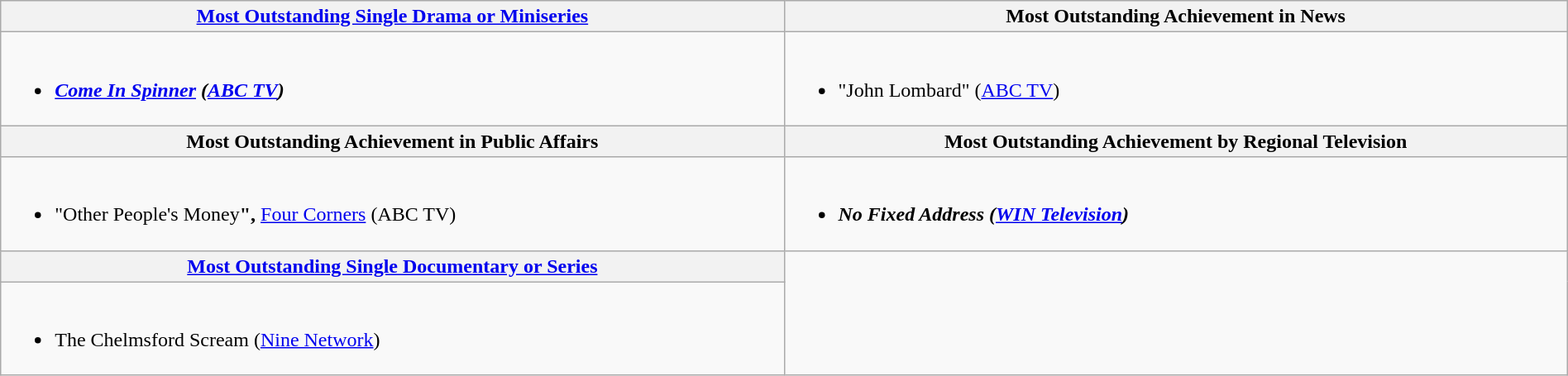<table class=wikitable width="100%">
<tr>
<th width="50%"><a href='#'>Most Outstanding Single Drama or Miniseries</a></th>
<th width="50%">Most Outstanding Achievement in News</th>
</tr>
<tr>
<td valign="top"><br><ul><li><strong><em><a href='#'>Come In Spinner</a><em> (<a href='#'>ABC TV</a>)<strong></li></ul></td>
<td valign="top"><br><ul><li>"</strong>John Lombard" (<a href='#'>ABC TV</a>)<strong></li></ul></td>
</tr>
<tr>
<th width="50%">Most Outstanding Achievement in Public Affairs</th>
<th width="50%">Most Outstanding Achievement by Regional Television</th>
</tr>
<tr>
<td valign="top"><br><ul><li>"</strong>Other People's Money<strong>", </em></strong><a href='#'>Four Corners</a></em> (ABC TV)</strong></li></ul></td>
<td valign="top"><br><ul><li><strong><em>No Fixed Address<em> (<a href='#'>WIN Television</a>)<strong></li></ul></td>
</tr>
<tr>
<th width="50%"><a href='#'>Most Outstanding Single Documentary or Series</a></th>
</tr>
<tr>
<td valign="top"><br><ul><li></em></strong>The Chelmsford Scream</em> (<a href='#'>Nine Network</a>)</strong></li></ul></td>
</tr>
</table>
